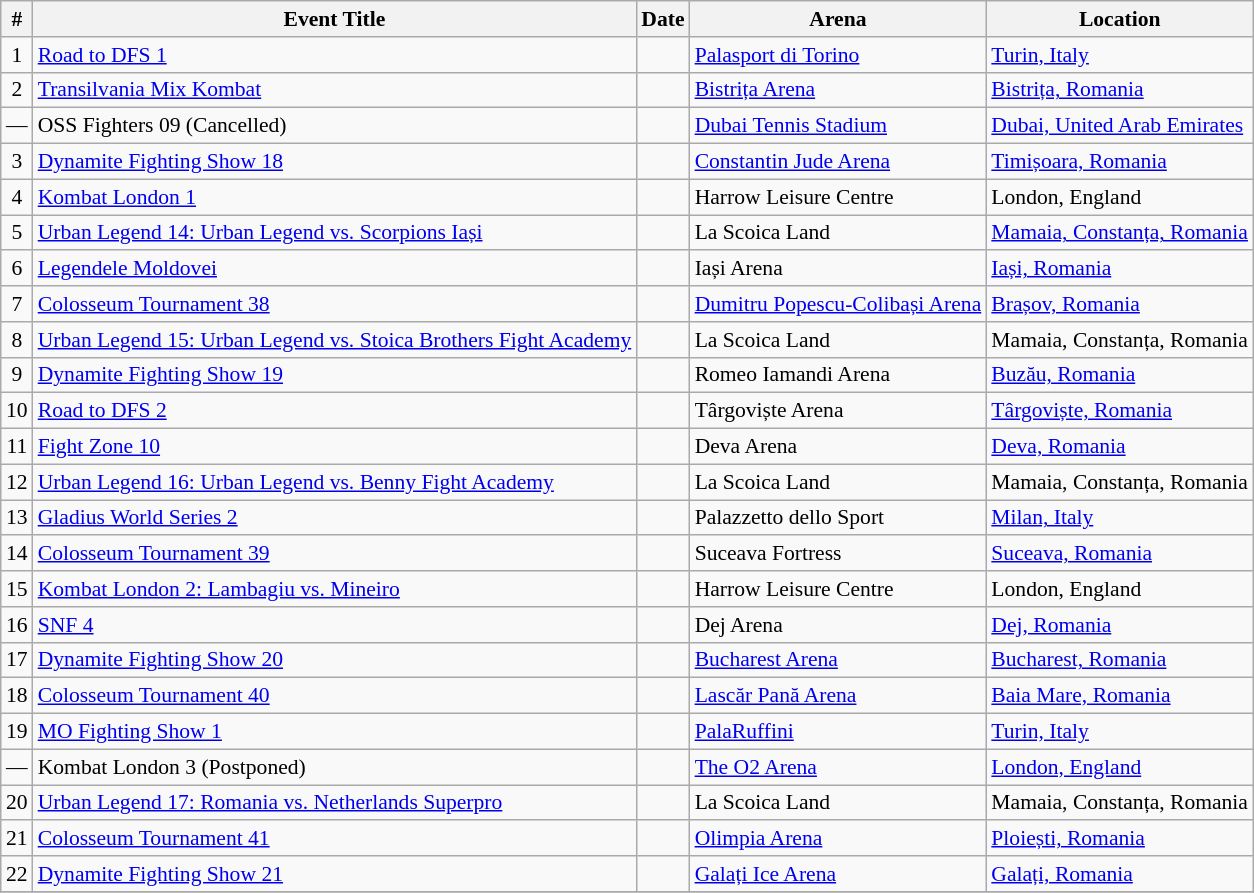<table class="sortable wikitable succession-box" style="margin:1.0em auto; font-size:90%;">
<tr>
<th scope="col">#</th>
<th scope="col">Event Title</th>
<th scope="col">Date</th>
<th scope="col">Arena</th>
<th scope="col">Location</th>
</tr>
<tr>
<td align=center>1</td>
<td><a href='#'>Road to DFS 1</a></td>
<td></td>
<td><a href='#'>Palasport di Torino</a></td>
<td> <a href='#'>Turin, Italy</a></td>
</tr>
<tr>
<td align=center>2</td>
<td><a href='#'>Transilvania Mix Kombat</a></td>
<td></td>
<td><a href='#'>Bistrița Arena</a></td>
<td> <a href='#'>Bistrița, Romania</a></td>
</tr>
<tr>
<td align=center>—</td>
<td>OSS Fighters 09 (Cancelled)</td>
<td></td>
<td><a href='#'>Dubai Tennis Stadium</a></td>
<td> <a href='#'>Dubai, United Arab Emirates</a></td>
</tr>
<tr>
<td align=center>3</td>
<td><a href='#'>Dynamite Fighting Show 18</a></td>
<td></td>
<td><a href='#'>Constantin Jude Arena</a></td>
<td> <a href='#'>Timișoara, Romania</a></td>
</tr>
<tr>
<td align=center>4</td>
<td><a href='#'>Kombat London 1</a></td>
<td></td>
<td>Harrow Leisure Centre</td>
<td> London, England</td>
</tr>
<tr>
<td align=center>5</td>
<td><a href='#'>Urban Legend 14: Urban Legend vs. Scorpions Iași</a></td>
<td></td>
<td>La Scoica Land</td>
<td> <a href='#'>Mamaia, Constanța, Romania</a></td>
</tr>
<tr>
<td align=center>6</td>
<td><a href='#'>Legendele Moldovei</a></td>
<td></td>
<td>Iași Arena</td>
<td> <a href='#'>Iași, Romania</a></td>
</tr>
<tr>
<td align=center>7</td>
<td><a href='#'>Colosseum Tournament 38</a></td>
<td></td>
<td><a href='#'>Dumitru Popescu-Colibași Arena</a></td>
<td> <a href='#'>Brașov, Romania</a></td>
</tr>
<tr>
<td align=center>8</td>
<td><a href='#'>Urban Legend 15: Urban Legend vs. Stoica Brothers Fight Academy</a></td>
<td></td>
<td>La Scoica Land</td>
<td> Mamaia, Constanța, Romania</td>
</tr>
<tr>
<td align=center>9</td>
<td><a href='#'>Dynamite Fighting Show 19</a></td>
<td></td>
<td>Romeo Iamandi Arena</td>
<td> <a href='#'>Buzău, Romania</a></td>
</tr>
<tr>
<td align=center>10</td>
<td><a href='#'>Road to DFS 2</a></td>
<td></td>
<td>Târgoviște Arena</td>
<td> <a href='#'>Târgoviște, Romania</a></td>
</tr>
<tr>
<td align=center>11</td>
<td><a href='#'>Fight Zone 10</a></td>
<td></td>
<td>Deva Arena</td>
<td> <a href='#'>Deva, Romania</a></td>
</tr>
<tr>
<td align=center>12</td>
<td><a href='#'>Urban Legend 16: Urban Legend vs. Benny Fight Academy</a></td>
<td></td>
<td>La Scoica Land</td>
<td> Mamaia, Constanța, Romania</td>
</tr>
<tr>
<td align=center>13</td>
<td><a href='#'>Gladius World Series 2</a></td>
<td></td>
<td>Palazzetto dello Sport</td>
<td> <a href='#'>Milan, Italy</a></td>
</tr>
<tr>
<td align=center>14</td>
<td><a href='#'>Colosseum Tournament 39</a></td>
<td></td>
<td>Suceava Fortress</td>
<td> <a href='#'>Suceava, Romania</a></td>
</tr>
<tr>
<td align=center>15</td>
<td><a href='#'>Kombat London 2: Lambagiu vs. Mineiro</a></td>
<td></td>
<td>Harrow Leisure Centre</td>
<td> London, England</td>
</tr>
<tr>
<td align=center>16</td>
<td><a href='#'>SNF 4</a></td>
<td></td>
<td>Dej Arena</td>
<td> <a href='#'>Dej, Romania</a></td>
</tr>
<tr>
<td align=center>17</td>
<td><a href='#'>Dynamite Fighting Show 20</a></td>
<td></td>
<td><a href='#'>Bucharest Arena</a></td>
<td> <a href='#'>Bucharest, Romania</a></td>
</tr>
<tr>
<td align=center>18</td>
<td><a href='#'>Colosseum Tournament 40</a></td>
<td></td>
<td><a href='#'>Lascăr Pană Arena</a></td>
<td> <a href='#'>Baia Mare, Romania</a></td>
</tr>
<tr>
<td align=center>19</td>
<td><a href='#'>MO Fighting Show 1</a></td>
<td></td>
<td><a href='#'>PalaRuffini</a></td>
<td> <a href='#'>Turin, Italy</a></td>
</tr>
<tr>
<td align=center>—</td>
<td>Kombat London 3 (Postponed)</td>
<td></td>
<td><a href='#'>The O2 Arena</a></td>
<td> <a href='#'>London, England</a></td>
</tr>
<tr>
<td align=center>20</td>
<td><a href='#'>Urban Legend 17: Romania vs. Netherlands Superpro</a></td>
<td></td>
<td>La Scoica Land</td>
<td> Mamaia, Constanța, Romania</td>
</tr>
<tr>
<td align=center>21</td>
<td><a href='#'>Colosseum Tournament 41</a></td>
<td></td>
<td><a href='#'>Olimpia Arena</a></td>
<td> <a href='#'>Ploiești, Romania</a></td>
</tr>
<tr>
<td align=center>22</td>
<td><a href='#'>Dynamite Fighting Show 21</a></td>
<td></td>
<td><a href='#'>Galați Ice Arena</a></td>
<td> <a href='#'>Galați, Romania</a></td>
</tr>
<tr>
</tr>
</table>
